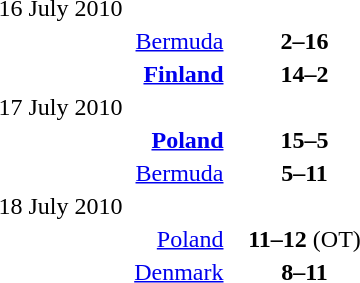<table>
<tr>
<th width=150></th>
<th width=100></th>
<th width=150></th>
</tr>
<tr>
<td>16 July 2010</td>
</tr>
<tr>
<td align=right><a href='#'>Bermuda</a> </td>
<td align=center><strong>2–16</strong></td>
<td><strong></strong></td>
</tr>
<tr>
<td align=right><strong><a href='#'>Finland</a> </strong></td>
<td align=center><strong>14–2</strong></td>
<td></td>
</tr>
<tr>
<td>17 July 2010</td>
</tr>
<tr>
<td align=right><strong><a href='#'>Poland</a> </strong></td>
<td align=center><strong>15–5</strong></td>
<td></td>
</tr>
<tr>
<td align=right><a href='#'>Bermuda</a> </td>
<td align=center><strong>5–11</strong></td>
<td><strong></strong></td>
</tr>
<tr>
<td>18 July 2010</td>
</tr>
<tr>
<td align=right><a href='#'>Poland</a> </td>
<td align=center><strong>11–12</strong> (OT)</td>
<td><strong></strong></td>
</tr>
<tr>
<td align=right><a href='#'>Denmark</a> </td>
<td align=center><strong>8–11</strong></td>
<td><strong></strong></td>
</tr>
</table>
